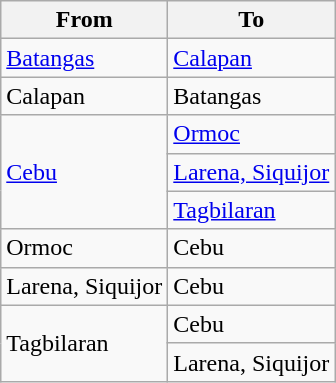<table class="wikitable sortable sticky-header">
<tr>
<th><strong>From</strong></th>
<th><strong>To</strong></th>
</tr>
<tr>
<td><a href='#'>Batangas</a></td>
<td><a href='#'>Calapan</a></td>
</tr>
<tr>
<td>Calapan</td>
<td>Batangas</td>
</tr>
<tr>
<td rowspan="3"><a href='#'>Cebu</a></td>
<td><a href='#'>Ormoc</a></td>
</tr>
<tr>
<td><a href='#'>Larena, Siquijor</a></td>
</tr>
<tr>
<td><a href='#'>Tagbilaran</a></td>
</tr>
<tr>
<td>Ormoc</td>
<td>Cebu</td>
</tr>
<tr>
<td>Larena, Siquijor</td>
<td>Cebu</td>
</tr>
<tr>
<td rowspan="2">Tagbilaran</td>
<td>Cebu</td>
</tr>
<tr>
<td>Larena, Siquijor</td>
</tr>
</table>
